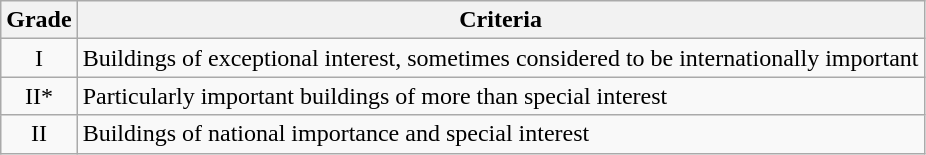<table class="wikitable">
<tr>
<th>Grade</th>
<th>Criteria</th>
</tr>
<tr>
<td align="center" >I</td>
<td>Buildings of exceptional interest, sometimes considered to be internationally important</td>
</tr>
<tr>
<td align="center" >II*</td>
<td>Particularly important buildings of more than special interest</td>
</tr>
<tr>
<td align="center" >II</td>
<td>Buildings of national importance and special interest</td>
</tr>
</table>
